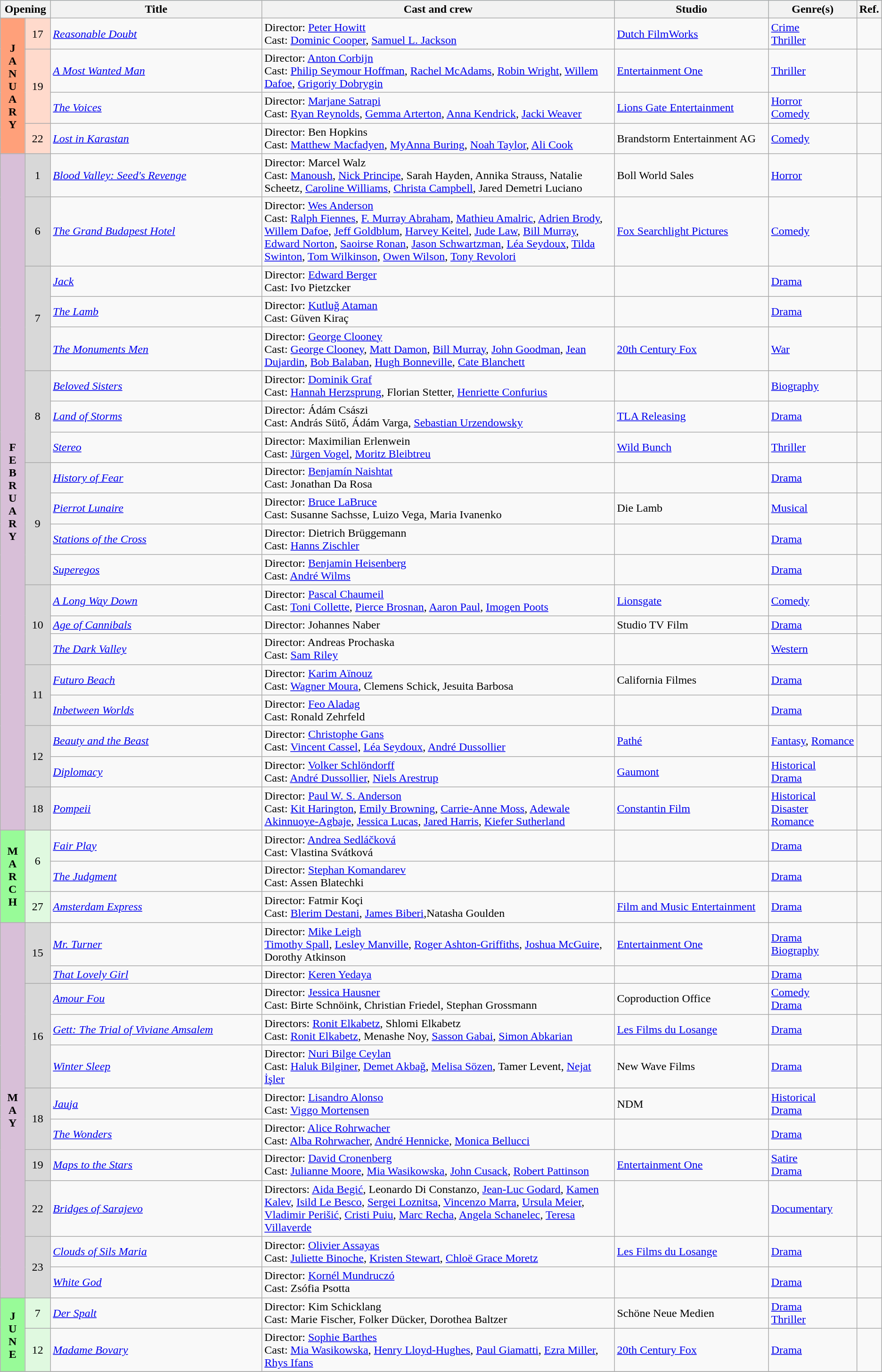<table class="wikitable">
<tr style="background:#b0e0e6; text-align:center;">
<th colspan="2">Opening</th>
<th style="width:24%;">Title</th>
<th style="width:40%;">Cast and crew</th>
<th>Studio</th>
<th style="width:10%;">Genre(s)</th>
<th style="width:2%;">Ref.</th>
</tr>
<tr>
<th rowspan="4" style="text-align:center; background:#ffa07a; textcolor:#000;">J<br>A<br>N<br>U<br>A<br>R<br>Y</th>
<td rowspan="1" style="text-align:center; background:#ffdacc;">17</td>
<td><em><a href='#'>Reasonable Doubt</a></em></td>
<td>Director: <a href='#'>Peter Howitt</a> <br> Cast: <a href='#'>Dominic Cooper</a>, <a href='#'>Samuel L. Jackson</a></td>
<td><a href='#'>Dutch FilmWorks</a></td>
<td><a href='#'>Crime</a> <br> <a href='#'>Thriller</a></td>
<td style="text-align:center"></td>
</tr>
<tr>
<td rowspan="2" style="text-align:center; background:#ffdacc;">19</td>
<td><em><a href='#'>A Most Wanted Man</a></em></td>
<td>Director: <a href='#'>Anton Corbijn</a> <br> Cast: <a href='#'>Philip Seymour Hoffman</a>, <a href='#'>Rachel McAdams</a>, <a href='#'>Robin Wright</a>, <a href='#'>Willem Dafoe</a>, <a href='#'>Grigoriy Dobrygin</a></td>
<td><a href='#'>Entertainment One</a></td>
<td><a href='#'>Thriller</a></td>
<td style="text-align:center"></td>
</tr>
<tr>
<td><em><a href='#'>The Voices</a></em></td>
<td>Director: <a href='#'>Marjane Satrapi</a> <br> Cast: <a href='#'>Ryan Reynolds</a>, <a href='#'>Gemma Arterton</a>, <a href='#'>Anna Kendrick</a>, <a href='#'>Jacki Weaver</a></td>
<td><a href='#'>Lions Gate Entertainment</a></td>
<td><a href='#'>Horror</a> <br> <a href='#'>Comedy</a></td>
<td style="text-align:center"></td>
</tr>
<tr>
<td rowspan="1" style="text-align:center; background:#ffdacc;">22</td>
<td><em><a href='#'>Lost in Karastan</a></em></td>
<td>Director: Ben Hopkins <br> Cast: <a href='#'>Matthew Macfadyen</a>, <a href='#'>MyAnna Buring</a>, <a href='#'>Noah Taylor</a>, <a href='#'>Ali Cook</a></td>
<td>Brandstorm Entertainment AG</td>
<td><a href='#'>Comedy</a></td>
<td style="text-align:center"></td>
</tr>
<tr>
<th rowspan="20" style="text-align:center; background:thistle; textcolor:#000;">F<br>E<br>B<br>R<br>U<br>A<br>R<br>Y</th>
<td rowspan="1" style="text-align:center; background:#d8d8d8;">1</td>
<td><em><a href='#'>Blood Valley: Seed's Revenge</a></em></td>
<td>Director: Marcel Walz <br> Cast: <a href='#'>Manoush</a>, <a href='#'>Nick Principe</a>, Sarah Hayden, Annika Strauss, Natalie Scheetz, <a href='#'>Caroline Williams</a>, <a href='#'>Christa Campbell</a>, Jared Demetri Luciano</td>
<td>Boll World Sales</td>
<td><a href='#'>Horror</a></td>
<td style="text-align:center"></td>
</tr>
<tr>
<td rowspan="1" style="text-align:center; background:#d8d8d8;">6</td>
<td><em><a href='#'>The Grand Budapest Hotel</a></em></td>
<td>Director: <a href='#'>Wes Anderson</a> <br> Cast: <a href='#'>Ralph Fiennes</a>, <a href='#'>F. Murray Abraham</a>, <a href='#'>Mathieu Amalric</a>, <a href='#'>Adrien Brody</a>, <a href='#'>Willem Dafoe</a>, <a href='#'>Jeff Goldblum</a>, <a href='#'>Harvey Keitel</a>, <a href='#'>Jude Law</a>, <a href='#'>Bill Murray</a>, <a href='#'>Edward Norton</a>, <a href='#'>Saoirse Ronan</a>, <a href='#'>Jason Schwartzman</a>, <a href='#'>Léa Seydoux</a>, <a href='#'>Tilda Swinton</a>, <a href='#'>Tom Wilkinson</a>, <a href='#'>Owen Wilson</a>, <a href='#'>Tony Revolori</a></td>
<td><a href='#'>Fox Searchlight Pictures</a></td>
<td><a href='#'>Comedy</a></td>
<td style="text-align:center"></td>
</tr>
<tr>
<td rowspan="3" style="text-align:center; background:#d8d8d8;">7</td>
<td><em><a href='#'>Jack</a></em></td>
<td>Director: <a href='#'>Edward Berger</a> <br> Cast: Ivo Pietzcker</td>
<td></td>
<td><a href='#'>Drama</a></td>
<td style="text-align:center"></td>
</tr>
<tr>
<td><em><a href='#'>The Lamb</a></em></td>
<td>Director: <a href='#'>Kutluğ Ataman</a> <br> Cast: Güven Kiraç</td>
<td></td>
<td><a href='#'>Drama</a></td>
<td style="text-align:center"></td>
</tr>
<tr>
<td><em><a href='#'>The Monuments Men</a></em></td>
<td>Director: <a href='#'>George Clooney</a> <br> Cast: <a href='#'>George Clooney</a>, <a href='#'>Matt Damon</a>, <a href='#'>Bill Murray</a>, <a href='#'>John Goodman</a>, <a href='#'>Jean Dujardin</a>, <a href='#'>Bob Balaban</a>, <a href='#'>Hugh Bonneville</a>, <a href='#'>Cate Blanchett</a></td>
<td><a href='#'>20th Century Fox</a></td>
<td><a href='#'>War</a></td>
<td style="text-align:center"></td>
</tr>
<tr>
<td rowspan="3" style="text-align:center; background:#d8d8d8;">8</td>
<td><em><a href='#'>Beloved Sisters</a></em></td>
<td>Director: <a href='#'>Dominik Graf</a> <br> Cast: <a href='#'>Hannah Herzsprung</a>, Florian Stetter, <a href='#'>Henriette Confurius</a></td>
<td></td>
<td><a href='#'>Biography</a></td>
<td style="text-align:center"></td>
</tr>
<tr>
<td><em><a href='#'>Land of Storms</a></em></td>
<td>Director: Ádám Császi <br> Cast: András Sütő, Ádám Varga, <a href='#'>Sebastian Urzendowsky</a></td>
<td><a href='#'>TLA Releasing</a></td>
<td><a href='#'>Drama</a></td>
<td style="text-align:center"></td>
</tr>
<tr>
<td><em><a href='#'>Stereo</a></em></td>
<td>Director: Maximilian Erlenwein <br> Cast: <a href='#'>Jürgen Vogel</a>, <a href='#'>Moritz Bleibtreu</a></td>
<td><a href='#'>Wild Bunch</a></td>
<td><a href='#'>Thriller</a></td>
<td style="text-align:center"></td>
</tr>
<tr>
<td rowspan="4" style="text-align:center; background:#d8d8d8;">9</td>
<td><em><a href='#'>History of Fear</a></em></td>
<td>Director: <a href='#'>Benjamín Naishtat</a> <br> Cast: Jonathan Da Rosa</td>
<td></td>
<td><a href='#'>Drama</a></td>
<td style="text-align:center"></td>
</tr>
<tr>
<td><em><a href='#'>Pierrot Lunaire</a></em></td>
<td>Director: <a href='#'>Bruce LaBruce</a> <br> Cast: Susanne Sachsse, Luizo Vega, Maria Ivanenko</td>
<td>Die Lamb</td>
<td><a href='#'>Musical</a></td>
<td style="text-align:center"></td>
</tr>
<tr>
<td><em><a href='#'>Stations of the Cross</a></em></td>
<td>Director: Dietrich Brüggemann <br> Cast: <a href='#'>Hanns Zischler</a></td>
<td></td>
<td><a href='#'>Drama</a></td>
<td style="text-align:center"></td>
</tr>
<tr>
<td><em><a href='#'>Superegos</a></em></td>
<td>Director: <a href='#'>Benjamin Heisenberg</a> <br> Cast: <a href='#'>André Wilms</a></td>
<td></td>
<td><a href='#'>Drama</a></td>
<td style="text-align:center"></td>
</tr>
<tr>
<td rowspan="3" style="text-align:center; background:#d8d8d8;">10</td>
<td><em><a href='#'>A Long Way Down</a></em></td>
<td>Director: <a href='#'>Pascal Chaumeil</a> <br> Cast: <a href='#'>Toni Collette</a>, <a href='#'>Pierce Brosnan</a>, <a href='#'>Aaron Paul</a>, <a href='#'>Imogen Poots</a></td>
<td><a href='#'>Lionsgate</a></td>
<td><a href='#'>Comedy</a></td>
<td style="text-align:center"></td>
</tr>
<tr>
<td><em><a href='#'>Age of Cannibals</a></em></td>
<td>Director: Johannes Naber</td>
<td>Studio TV Film</td>
<td><a href='#'>Drama</a></td>
<td style="text-align:center"></td>
</tr>
<tr>
<td><em><a href='#'>The Dark Valley</a></em></td>
<td>Director: Andreas Prochaska <br> Cast: <a href='#'>Sam Riley</a></td>
<td></td>
<td><a href='#'>Western</a></td>
<td style="text-align:center"></td>
</tr>
<tr>
<td rowspan="2" style="text-align:center; background:#d8d8d8;">11</td>
<td><em><a href='#'>Futuro Beach</a></em></td>
<td>Director: <a href='#'>Karim Aïnouz</a> <br> Cast: <a href='#'>Wagner Moura</a>, Clemens Schick, Jesuita Barbosa</td>
<td>California Filmes</td>
<td><a href='#'>Drama</a></td>
<td style="text-align:center"></td>
</tr>
<tr>
<td><em><a href='#'>Inbetween Worlds</a></em></td>
<td>Director: <a href='#'>Feo Aladag</a> <br> Cast: Ronald Zehrfeld</td>
<td></td>
<td><a href='#'>Drama</a></td>
<td style="text-align:center"></td>
</tr>
<tr>
<td rowspan="2" style="text-align:center; background:#d8d8d8;">12</td>
<td><em><a href='#'>Beauty and the Beast</a></em></td>
<td>Director: <a href='#'>Christophe Gans</a> <br> Cast: <a href='#'>Vincent Cassel</a>, <a href='#'>Léa Seydoux</a>, <a href='#'>André Dussollier</a></td>
<td><a href='#'>Pathé</a></td>
<td><a href='#'>Fantasy</a>, <a href='#'>Romance</a></td>
<td style="text-align:center"></td>
</tr>
<tr>
<td><em><a href='#'>Diplomacy</a></em></td>
<td>Director: <a href='#'>Volker Schlöndorff</a> <br> Cast: <a href='#'>André Dussollier</a>, <a href='#'>Niels Arestrup</a></td>
<td><a href='#'>Gaumont</a></td>
<td><a href='#'>Historical</a> <br> <a href='#'>Drama</a></td>
<td style="text-align:center"></td>
</tr>
<tr>
<td rowspan="1" style="text-align:center; background:#d8d8d8;">18</td>
<td><em><a href='#'>Pompeii</a></em></td>
<td>Director: <a href='#'>Paul W. S. Anderson</a> <br> Cast: <a href='#'>Kit Harington</a>, <a href='#'>Emily Browning</a>, <a href='#'>Carrie-Anne Moss</a>, <a href='#'>Adewale Akinnuoye-Agbaje</a>, <a href='#'>Jessica Lucas</a>, <a href='#'>Jared Harris</a>, <a href='#'>Kiefer Sutherland</a></td>
<td><a href='#'>Constantin Film</a></td>
<td><a href='#'>Historical</a> <br> <a href='#'>Disaster</a> <br> <a href='#'>Romance</a></td>
<td style="text-align:center"></td>
</tr>
<tr>
<th rowspan="3" style="text-align:center; background:#98fb98; textcolor:#000;">M<br>A<br>R<br>C<br>H</th>
<td rowspan="2" style="text-align:center; background:#e0f9e0;">6</td>
<td><em><a href='#'>Fair Play</a></em></td>
<td>Director: <a href='#'>Andrea Sedláčková</a> <br> Cast: Vlastina Svátková</td>
<td></td>
<td><a href='#'>Drama</a></td>
<td style="text-align:center"></td>
</tr>
<tr>
<td><em><a href='#'>The Judgment</a></em></td>
<td>Director: <a href='#'>Stephan Komandarev</a> <br> Cast: Assen Blatechki</td>
<td></td>
<td><a href='#'>Drama</a></td>
<td style="text-align:center"></td>
</tr>
<tr>
<td rowspan="1" style="text-align:center; background:#e0f9e0;">27</td>
<td><em><a href='#'>Amsterdam Express</a></em></td>
<td>Director: Fatmir Koçi <br> Cast: <a href='#'>Blerim Destani</a>, <a href='#'>James Biberi</a>,Natasha Goulden</td>
<td><a href='#'>Film and Music Entertainment</a></td>
<td><a href='#'>Drama</a></td>
<td style="text-align:center"></td>
</tr>
<tr>
<th rowspan="11" style="text-align:center; background:thistle; textcolor:#000;">M<br>A<br>Y</th>
<td rowspan="2" style="text-align:center; background:#d8d8d8;">15</td>
<td><em><a href='#'>Mr. Turner</a></em></td>
<td>Director: <a href='#'>Mike Leigh</a> <br> <a href='#'>Timothy Spall</a>, <a href='#'>Lesley Manville</a>, <a href='#'>Roger Ashton-Griffiths</a>, <a href='#'>Joshua McGuire</a>, Dorothy Atkinson</td>
<td><a href='#'>Entertainment One</a></td>
<td><a href='#'>Drama</a> <br> <a href='#'>Biography</a></td>
<td style="text-align:center"></td>
</tr>
<tr>
<td><em><a href='#'>That Lovely Girl</a></em></td>
<td>Director: <a href='#'>Keren Yedaya</a></td>
<td></td>
<td><a href='#'>Drama</a></td>
<td style="text-align:center"></td>
</tr>
<tr>
<td rowspan="3" style="text-align:center; background:#d8d8d8;">16</td>
<td><em><a href='#'>Amour Fou</a></em></td>
<td>Director: <a href='#'>Jessica Hausner</a> <br> Cast: Birte Schnöink, Christian Friedel, Stephan Grossmann</td>
<td>Coproduction Office</td>
<td><a href='#'>Comedy</a> <br> <a href='#'>Drama</a></td>
<td style="text-align:center"></td>
</tr>
<tr>
<td><em><a href='#'>Gett: The Trial of Viviane Amsalem</a></em></td>
<td>Directors: <a href='#'>Ronit Elkabetz</a>, Shlomi Elkabetz <br> Cast: <a href='#'>Ronit Elkabetz</a>, Menashe Noy, <a href='#'>Sasson Gabai</a>, <a href='#'>Simon Abkarian</a></td>
<td><a href='#'>Les Films du Losange</a></td>
<td><a href='#'>Drama</a></td>
<td style="text-align:center"></td>
</tr>
<tr>
<td><em><a href='#'>Winter Sleep</a></em></td>
<td>Director: <a href='#'>Nuri Bilge Ceylan</a> <br> Cast: <a href='#'>Haluk Bilginer</a>, <a href='#'>Demet Akbağ</a>, <a href='#'>Melisa Sözen</a>, Tamer Levent, <a href='#'>Nejat İşler</a></td>
<td>New Wave Films</td>
<td><a href='#'>Drama</a></td>
<td style="text-align:center"></td>
</tr>
<tr>
<td rowspan="2" style="text-align:center; background:#d8d8d8;">18</td>
<td><em><a href='#'>Jauja</a></em></td>
<td>Director: <a href='#'>Lisandro Alonso</a> <br> Cast: <a href='#'>Viggo Mortensen</a></td>
<td>NDM</td>
<td><a href='#'>Historical</a> <br> <a href='#'>Drama</a></td>
<td style="text-align:center"></td>
</tr>
<tr>
<td><em><a href='#'>The Wonders</a></em></td>
<td>Director: <a href='#'>Alice Rohrwacher</a> <br> Cast: <a href='#'>Alba Rohrwacher</a>, <a href='#'>André Hennicke</a>, <a href='#'>Monica Bellucci</a></td>
<td></td>
<td><a href='#'>Drama</a></td>
<td style="text-align:center"></td>
</tr>
<tr>
<td rowspan="1" style="text-align:center; background:#d8d8d8;">19</td>
<td><em><a href='#'>Maps to the Stars</a></em></td>
<td>Director: <a href='#'>David Cronenberg</a> <br> Cast: <a href='#'>Julianne Moore</a>, <a href='#'>Mia Wasikowska</a>, <a href='#'>John Cusack</a>, <a href='#'>Robert Pattinson</a></td>
<td><a href='#'>Entertainment One</a></td>
<td><a href='#'>Satire</a> <br> <a href='#'>Drama</a></td>
<td style="text-align:center"></td>
</tr>
<tr>
<td rowspan="1" style="text-align:center; background:#d8d8d8;">22</td>
<td><em><a href='#'>Bridges of Sarajevo</a></em></td>
<td>Directors: <a href='#'>Aida Begić</a>, Leonardo Di Constanzo, <a href='#'>Jean-Luc Godard</a>, <a href='#'>Kamen Kalev</a>, <a href='#'>Isild Le Besco</a>, <a href='#'>Sergei Loznitsa</a>, <a href='#'>Vincenzo Marra</a>, <a href='#'>Ursula Meier</a>, <a href='#'>Vladimir Perišić</a>, <a href='#'>Cristi Puiu</a>, <a href='#'>Marc Recha</a>, <a href='#'>Angela Schanelec</a>, <a href='#'>Teresa Villaverde</a></td>
<td></td>
<td><a href='#'>Documentary</a></td>
<td style="text-align:center"></td>
</tr>
<tr>
<td rowspan="2" style="text-align:center; background:#d8d8d8;">23</td>
<td><em><a href='#'>Clouds of Sils Maria</a></em></td>
<td>Director: <a href='#'>Olivier Assayas</a> <br> Cast: <a href='#'>Juliette Binoche</a>, <a href='#'>Kristen Stewart</a>, <a href='#'>Chloë Grace Moretz</a></td>
<td><a href='#'>Les Films du Losange</a></td>
<td><a href='#'>Drama</a></td>
<td style="text-align:center"></td>
</tr>
<tr>
<td><em><a href='#'>White God</a></em></td>
<td>Director: <a href='#'>Kornél Mundruczó</a> <br> Cast: Zsófia Psotta</td>
<td></td>
<td><a href='#'>Drama</a></td>
<td style="text-align:center"></td>
</tr>
<tr>
<th rowspan="2" style="text-align:center; background:#98fb98; textcolor:#000;">J<br>U<br>N<br>E</th>
<td rowspan="1" style="text-align:center; background:#e0f9e0;">7</td>
<td><em><a href='#'>Der Spalt</a></em></td>
<td>Director: Kim Schicklang <br> Cast: Marie Fischer, Folker Dücker, Dorothea Baltzer</td>
<td>Schöne Neue Medien</td>
<td><a href='#'>Drama</a> <br> <a href='#'>Thriller</a></td>
<td style="text-align:center"></td>
</tr>
<tr>
<td rowspan="1" style="text-align:center; background:#e0f9e0;">12</td>
<td><em><a href='#'>Madame Bovary</a></em></td>
<td>Director: <a href='#'>Sophie Barthes</a> <br> Cast: <a href='#'>Mia Wasikowska</a>, <a href='#'>Henry Lloyd-Hughes</a>, <a href='#'>Paul Giamatti</a>, <a href='#'>Ezra Miller</a>, <a href='#'>Rhys Ifans</a></td>
<td><a href='#'>20th Century Fox</a></td>
<td><a href='#'>Drama</a></td>
<td style="text-align:center"></td>
</tr>
<tr>
</tr>
</table>
